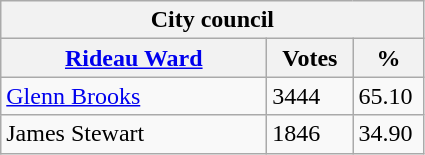<table class="wikitable">
<tr>
<th colspan="3">City council</th>
</tr>
<tr>
<th style="width: 170px"><a href='#'>Rideau Ward</a></th>
<th style="width: 50px">Votes</th>
<th style="width: 40px">%</th>
</tr>
<tr>
<td><a href='#'>Glenn Brooks</a></td>
<td>3444</td>
<td>65.10</td>
</tr>
<tr>
<td>James Stewart</td>
<td>1846</td>
<td>34.90</td>
</tr>
</table>
